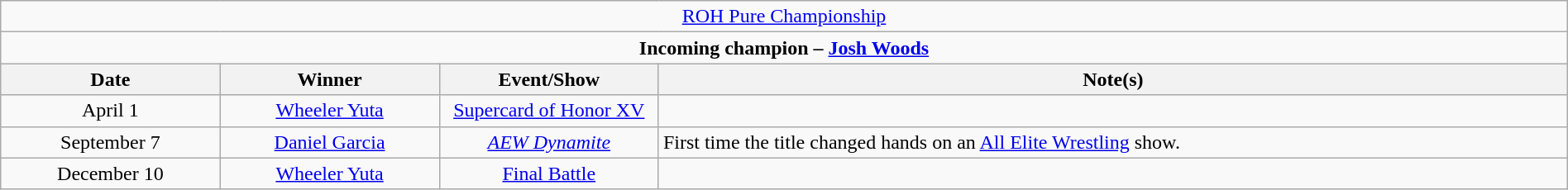<table class="wikitable" style="text-align:center; width:100%;">
<tr>
<td colspan="4" style="text-align: center;"><a href='#'>ROH Pure Championship</a></td>
</tr>
<tr>
<td colspan="4" style="text-align: center;"><strong>Incoming champion – <a href='#'>Josh Woods</a></strong></td>
</tr>
<tr>
<th width=14%>Date</th>
<th width=14%>Winner</th>
<th width=14%>Event/Show</th>
<th width=58%>Note(s)</th>
</tr>
<tr>
<td>April 1</td>
<td><a href='#'>Wheeler Yuta</a></td>
<td><a href='#'>Supercard of Honor XV</a></td>
<td></td>
</tr>
<tr>
<td>September 7</td>
<td><a href='#'>Daniel Garcia</a></td>
<td><em><a href='#'>AEW Dynamite</a></em></td>
<td align=left>First time the title changed hands on an <a href='#'>All Elite Wrestling</a> show.</td>
</tr>
<tr>
<td>December 10</td>
<td><a href='#'>Wheeler Yuta</a></td>
<td><a href='#'>Final Battle</a></td>
<td></td>
</tr>
</table>
